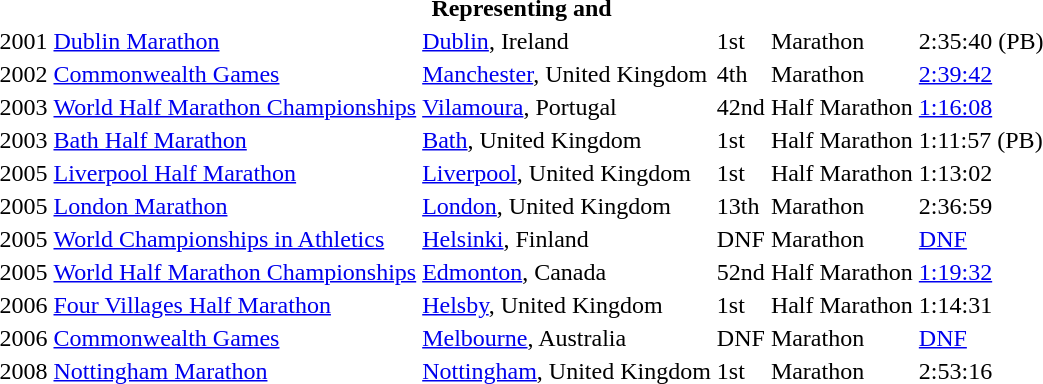<table>
<tr>
<th colspan="6">Representing  and </th>
</tr>
<tr>
<td>2001</td>
<td><a href='#'>Dublin Marathon</a></td>
<td><a href='#'>Dublin</a>, Ireland</td>
<td>1st</td>
<td>Marathon</td>
<td>2:35:40 (PB)</td>
</tr>
<tr>
<td>2002</td>
<td><a href='#'>Commonwealth Games</a></td>
<td><a href='#'>Manchester</a>, United Kingdom</td>
<td>4th</td>
<td>Marathon</td>
<td><a href='#'>2:39:42</a></td>
</tr>
<tr>
<td>2003</td>
<td><a href='#'>World Half Marathon Championships</a></td>
<td><a href='#'>Vilamoura</a>, Portugal</td>
<td>42nd</td>
<td>Half Marathon</td>
<td><a href='#'>1:16:08</a></td>
</tr>
<tr>
<td>2003</td>
<td><a href='#'>Bath Half Marathon</a></td>
<td><a href='#'>Bath</a>, United Kingdom</td>
<td>1st</td>
<td>Half Marathon</td>
<td>1:11:57 (PB)</td>
</tr>
<tr>
<td>2005</td>
<td><a href='#'>Liverpool Half Marathon</a></td>
<td><a href='#'>Liverpool</a>, United Kingdom</td>
<td>1st</td>
<td>Half Marathon</td>
<td>1:13:02</td>
</tr>
<tr>
<td>2005</td>
<td><a href='#'>London Marathon</a></td>
<td><a href='#'>London</a>, United Kingdom</td>
<td>13th</td>
<td>Marathon</td>
<td>2:36:59</td>
</tr>
<tr>
<td>2005</td>
<td><a href='#'>World Championships in Athletics</a></td>
<td><a href='#'>Helsinki</a>, Finland</td>
<td>DNF</td>
<td>Marathon</td>
<td><a href='#'>DNF</a></td>
</tr>
<tr>
<td>2005</td>
<td><a href='#'>World Half Marathon Championships</a></td>
<td><a href='#'>Edmonton</a>, Canada</td>
<td>52nd</td>
<td>Half Marathon</td>
<td><a href='#'>1:19:32</a></td>
</tr>
<tr>
<td>2006</td>
<td><a href='#'>Four Villages Half Marathon</a></td>
<td><a href='#'>Helsby</a>, United Kingdom</td>
<td>1st</td>
<td>Half Marathon</td>
<td>1:14:31</td>
</tr>
<tr>
<td>2006</td>
<td><a href='#'>Commonwealth Games</a></td>
<td><a href='#'>Melbourne</a>, Australia</td>
<td>DNF</td>
<td>Marathon</td>
<td><a href='#'>DNF</a></td>
</tr>
<tr>
<td>2008</td>
<td><a href='#'>Nottingham Marathon</a></td>
<td><a href='#'>Nottingham</a>, United Kingdom</td>
<td>1st</td>
<td>Marathon</td>
<td>2:53:16</td>
</tr>
</table>
